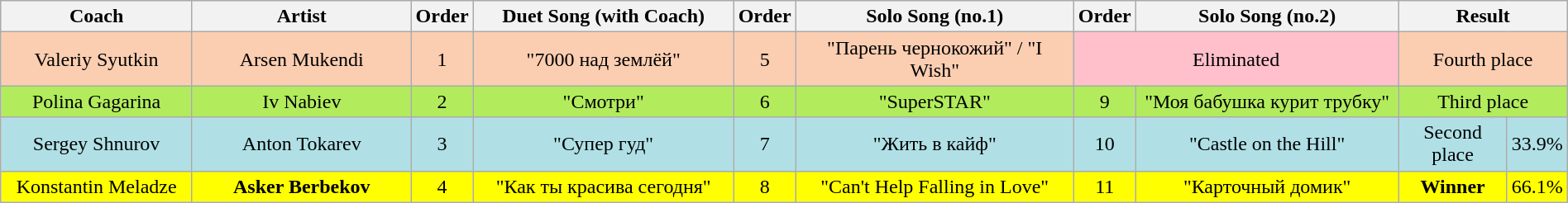<table class="wikitable" style="text-align:center; width:100%;">
<tr>
<th scope="col" width="13%">Coach</th>
<th scope="col" width="15%">Artist</th>
<th scope="col" width="02%">Order</th>
<th scope="col" width="18%">Duet Song (with Coach)</th>
<th scope="col" width="02%">Order</th>
<th scope="col" width="19%">Solo Song (no.1)</th>
<th scope="col" width="02%">Order</th>
<th scope="col" width="18%">Solo Song (no.2)</th>
<th colspan="2" width="11%">Result</th>
</tr>
<tr bgcolor=#FBCEB1>
<td>Valeriy Syutkin</td>
<td>Arsen Mukendi</td>
<td>1</td>
<td>"7000 над землёй"</td>
<td>5</td>
<td>"Парень чернокожий" / "I Wish"</td>
<td colspan=2 style="background:pink">Eliminated</td>
<td colspan="2">Fourth place</td>
</tr>
<tr bgcolor="#B2EC5D">
<td>Polina Gagarina</td>
<td>Iv Nabiev</td>
<td>2</td>
<td>"Смотри"</td>
<td>6</td>
<td>"SuperSTAR"</td>
<td>9</td>
<td>"Моя бабушка курит трубку"</td>
<td colspan=2>Third place</td>
</tr>
<tr bgcolor="#B0E0E6">
<td>Sergey Shnurov</td>
<td>Anton Tokarev</td>
<td>3</td>
<td>"Супер гуд"</td>
<td>7</td>
<td>"Жить в кайф"</td>
<td>10</td>
<td>"Castle on the Hill"</td>
<td>Second place</td>
<td>33.9%</td>
</tr>
<tr bgcolor="yellow">
<td>Konstantin Meladze</td>
<td><strong>Asker Berbekov</strong></td>
<td>4</td>
<td>"Как ты красива сегодня"</td>
<td>8</td>
<td>"Can't Help Falling in Love"</td>
<td>11</td>
<td>"Карточный домик"</td>
<td><strong>Winner</strong></td>
<td>66.1%</td>
</tr>
</table>
